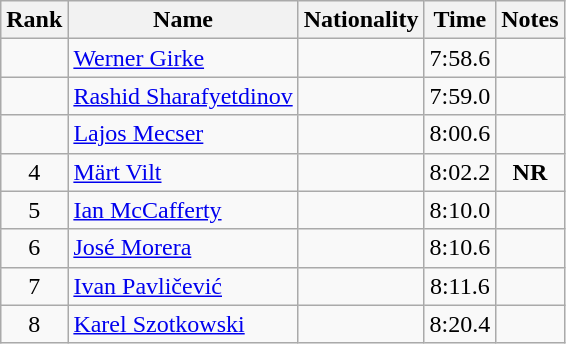<table class="wikitable sortable" style="text-align:center">
<tr>
<th>Rank</th>
<th>Name</th>
<th>Nationality</th>
<th>Time</th>
<th>Notes</th>
</tr>
<tr>
<td></td>
<td align="left"><a href='#'>Werner Girke</a></td>
<td align=left></td>
<td>7:58.6</td>
<td></td>
</tr>
<tr>
<td></td>
<td align="left"><a href='#'>Rashid Sharafyetdinov</a></td>
<td align=left></td>
<td>7:59.0</td>
<td></td>
</tr>
<tr>
<td></td>
<td align="left"><a href='#'>Lajos Mecser</a></td>
<td align=left></td>
<td>8:00.6</td>
<td></td>
</tr>
<tr>
<td>4</td>
<td align="left"><a href='#'>Märt Vilt</a></td>
<td align=left></td>
<td>8:02.2</td>
<td><strong>NR</strong></td>
</tr>
<tr>
<td>5</td>
<td align="left"><a href='#'>Ian McCafferty</a></td>
<td align=left></td>
<td>8:10.0</td>
<td></td>
</tr>
<tr>
<td>6</td>
<td align="left"><a href='#'>José Morera</a></td>
<td align=left></td>
<td>8:10.6</td>
<td></td>
</tr>
<tr>
<td>7</td>
<td align="left"><a href='#'>Ivan Pavličević</a></td>
<td align=left></td>
<td>8:11.6</td>
<td></td>
</tr>
<tr>
<td>8</td>
<td align="left"><a href='#'>Karel Szotkowski</a></td>
<td align=left></td>
<td>8:20.4</td>
<td></td>
</tr>
</table>
